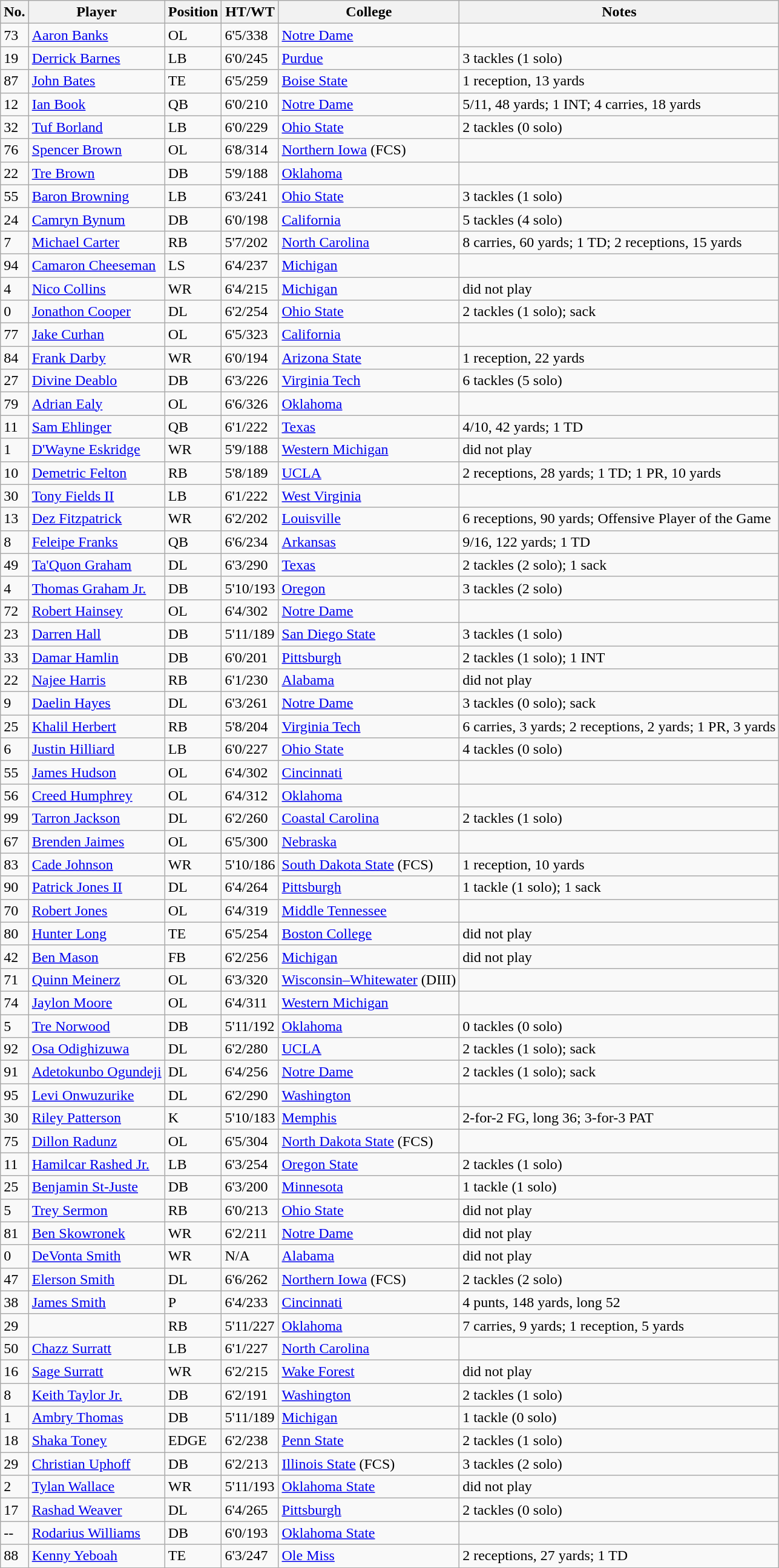<table class = "wikitable sortable">
<tr>
<th>No.</th>
<th>Player</th>
<th>Position</th>
<th class="unsortable">HT/WT</th>
<th>College</th>
<th class="unsortable">Notes</th>
</tr>
<tr>
<td>73</td>
<td><a href='#'>Aaron Banks</a></td>
<td>OL</td>
<td>6'5/338</td>
<td><a href='#'>Notre Dame</a></td>
<td></td>
</tr>
<tr>
<td>19</td>
<td><a href='#'>Derrick Barnes</a></td>
<td>LB</td>
<td>6'0/245</td>
<td><a href='#'>Purdue</a></td>
<td>3 tackles (1 solo)</td>
</tr>
<tr>
<td>87</td>
<td><a href='#'>John Bates</a></td>
<td>TE</td>
<td>6'5/259</td>
<td><a href='#'>Boise State</a></td>
<td>1 reception, 13 yards</td>
</tr>
<tr>
<td>12</td>
<td><a href='#'>Ian Book</a></td>
<td>QB</td>
<td>6'0/210</td>
<td><a href='#'>Notre Dame</a></td>
<td>5/11, 48 yards; 1 INT; 4 carries, 18 yards</td>
</tr>
<tr>
<td>32</td>
<td><a href='#'>Tuf Borland</a></td>
<td>LB</td>
<td>6'0/229</td>
<td><a href='#'>Ohio State</a></td>
<td>2 tackles (0 solo)</td>
</tr>
<tr>
<td>76</td>
<td><a href='#'>Spencer Brown</a></td>
<td>OL</td>
<td>6'8/314</td>
<td><a href='#'>Northern Iowa</a> (FCS)</td>
<td></td>
</tr>
<tr>
<td>22</td>
<td><a href='#'>Tre Brown</a></td>
<td>DB</td>
<td>5'9/188</td>
<td><a href='#'>Oklahoma</a></td>
<td></td>
</tr>
<tr>
<td>55</td>
<td><a href='#'>Baron Browning</a></td>
<td>LB</td>
<td>6'3/241</td>
<td><a href='#'>Ohio State</a></td>
<td>3 tackles (1 solo)</td>
</tr>
<tr>
<td>24</td>
<td><a href='#'>Camryn Bynum</a></td>
<td>DB</td>
<td>6'0/198</td>
<td><a href='#'>California</a></td>
<td>5 tackles (4 solo)</td>
</tr>
<tr>
<td>7</td>
<td><a href='#'>Michael Carter</a></td>
<td>RB</td>
<td>5'7/202</td>
<td><a href='#'>North Carolina</a></td>
<td>8 carries, 60 yards; 1 TD; 2 receptions, 15 yards</td>
</tr>
<tr>
<td>94</td>
<td><a href='#'>Camaron Cheeseman</a></td>
<td>LS</td>
<td>6'4/237</td>
<td><a href='#'>Michigan</a></td>
<td></td>
</tr>
<tr>
<td>4</td>
<td><a href='#'>Nico Collins</a></td>
<td>WR</td>
<td>6'4/215</td>
<td><a href='#'>Michigan</a></td>
<td>did not play</td>
</tr>
<tr>
<td>0</td>
<td><a href='#'>Jonathon Cooper</a></td>
<td>DL</td>
<td>6'2/254</td>
<td><a href='#'>Ohio State</a></td>
<td>2 tackles (1 solo);  sack</td>
</tr>
<tr>
<td>77</td>
<td><a href='#'>Jake Curhan</a></td>
<td>OL</td>
<td>6'5/323</td>
<td><a href='#'>California</a></td>
<td></td>
</tr>
<tr>
<td>84</td>
<td><a href='#'>Frank Darby</a></td>
<td>WR</td>
<td>6'0/194</td>
<td><a href='#'>Arizona State</a></td>
<td>1 reception, 22 yards</td>
</tr>
<tr>
<td>27</td>
<td><a href='#'>Divine Deablo</a></td>
<td>DB</td>
<td>6'3/226</td>
<td><a href='#'>Virginia Tech</a></td>
<td>6 tackles (5 solo)</td>
</tr>
<tr>
<td>79</td>
<td><a href='#'>Adrian Ealy</a></td>
<td>OL</td>
<td>6'6/326</td>
<td><a href='#'>Oklahoma</a></td>
<td></td>
</tr>
<tr>
<td>11</td>
<td><a href='#'>Sam Ehlinger</a></td>
<td>QB</td>
<td>6'1/222</td>
<td><a href='#'>Texas</a></td>
<td>4/10, 42 yards; 1 TD</td>
</tr>
<tr>
<td>1</td>
<td><a href='#'>D'Wayne Eskridge</a></td>
<td>WR</td>
<td>5'9/188</td>
<td><a href='#'>Western Michigan</a></td>
<td>did not play</td>
</tr>
<tr>
<td>10</td>
<td><a href='#'>Demetric Felton</a></td>
<td>RB</td>
<td>5'8/189</td>
<td><a href='#'>UCLA</a></td>
<td>2 receptions, 28 yards; 1 TD; 1 PR, 10 yards</td>
</tr>
<tr>
<td>30</td>
<td><a href='#'>Tony Fields II</a></td>
<td>LB</td>
<td>6'1/222</td>
<td><a href='#'>West Virginia</a></td>
<td></td>
</tr>
<tr>
<td>13</td>
<td><a href='#'>Dez Fitzpatrick</a></td>
<td>WR</td>
<td>6'2/202</td>
<td><a href='#'>Louisville</a></td>
<td>6 receptions, 90 yards; Offensive Player of the Game</td>
</tr>
<tr>
<td>8</td>
<td><a href='#'>Feleipe Franks</a></td>
<td>QB</td>
<td>6'6/234</td>
<td><a href='#'>Arkansas</a></td>
<td>9/16, 122 yards; 1 TD</td>
</tr>
<tr>
<td>49</td>
<td><a href='#'>Ta'Quon Graham</a></td>
<td>DL</td>
<td>6'3/290</td>
<td><a href='#'>Texas</a></td>
<td>2 tackles (2 solo); 1 sack</td>
</tr>
<tr>
<td>4</td>
<td><a href='#'>Thomas Graham Jr.</a></td>
<td>DB</td>
<td>5'10/193</td>
<td><a href='#'>Oregon</a></td>
<td>3 tackles (2 solo)</td>
</tr>
<tr>
<td>72</td>
<td><a href='#'>Robert Hainsey</a></td>
<td>OL</td>
<td>6'4/302</td>
<td><a href='#'>Notre Dame</a></td>
<td></td>
</tr>
<tr>
<td>23</td>
<td><a href='#'>Darren Hall</a></td>
<td>DB</td>
<td>5'11/189</td>
<td><a href='#'>San Diego State</a></td>
<td>3 tackles (1 solo)</td>
</tr>
<tr>
<td>33</td>
<td><a href='#'>Damar Hamlin</a></td>
<td>DB</td>
<td>6'0/201</td>
<td><a href='#'>Pittsburgh</a></td>
<td>2 tackles (1 solo); 1 INT</td>
</tr>
<tr>
<td>22</td>
<td><a href='#'>Najee Harris</a></td>
<td>RB</td>
<td>6'1/230</td>
<td><a href='#'>Alabama</a></td>
<td>did not play</td>
</tr>
<tr>
<td>9</td>
<td><a href='#'>Daelin Hayes</a></td>
<td>DL</td>
<td>6'3/261</td>
<td><a href='#'>Notre Dame</a></td>
<td>3 tackles (0 solo);  sack</td>
</tr>
<tr>
<td>25</td>
<td><a href='#'>Khalil Herbert</a></td>
<td>RB</td>
<td>5'8/204</td>
<td><a href='#'>Virginia Tech</a></td>
<td>6 carries, 3 yards; 2 receptions, 2 yards; 1 PR, 3 yards</td>
</tr>
<tr>
<td>6</td>
<td><a href='#'>Justin Hilliard</a></td>
<td>LB</td>
<td>6'0/227</td>
<td><a href='#'>Ohio State</a></td>
<td>4 tackles (0 solo)</td>
</tr>
<tr>
<td>55</td>
<td><a href='#'>James Hudson</a></td>
<td>OL</td>
<td>6'4/302</td>
<td><a href='#'>Cincinnati</a></td>
<td></td>
</tr>
<tr>
<td>56</td>
<td><a href='#'>Creed Humphrey</a></td>
<td>OL</td>
<td>6'4/312</td>
<td><a href='#'>Oklahoma</a></td>
<td></td>
</tr>
<tr>
<td>99</td>
<td><a href='#'>Tarron Jackson</a></td>
<td>DL</td>
<td>6'2/260</td>
<td><a href='#'>Coastal Carolina</a></td>
<td>2 tackles (1 solo)</td>
</tr>
<tr>
<td>67</td>
<td><a href='#'>Brenden Jaimes</a></td>
<td>OL</td>
<td>6'5/300</td>
<td><a href='#'>Nebraska</a></td>
<td></td>
</tr>
<tr>
<td>83</td>
<td><a href='#'>Cade Johnson</a></td>
<td>WR</td>
<td>5'10/186</td>
<td><a href='#'>South Dakota State</a> (FCS)</td>
<td>1 reception, 10 yards</td>
</tr>
<tr>
<td>90</td>
<td><a href='#'>Patrick Jones II</a></td>
<td>DL</td>
<td>6'4/264</td>
<td><a href='#'>Pittsburgh</a></td>
<td>1 tackle (1 solo); 1 sack</td>
</tr>
<tr>
<td>70</td>
<td><a href='#'>Robert Jones</a></td>
<td>OL</td>
<td>6'4/319</td>
<td><a href='#'>Middle Tennessee</a></td>
<td></td>
</tr>
<tr>
<td>80</td>
<td><a href='#'>Hunter Long</a></td>
<td>TE</td>
<td>6'5/254</td>
<td><a href='#'>Boston College</a></td>
<td>did not play</td>
</tr>
<tr>
<td>42</td>
<td><a href='#'>Ben Mason</a></td>
<td>FB</td>
<td>6'2/256</td>
<td><a href='#'>Michigan</a></td>
<td>did not play</td>
</tr>
<tr>
<td>71</td>
<td><a href='#'>Quinn Meinerz</a></td>
<td>OL</td>
<td>6'3/320</td>
<td><a href='#'>Wisconsin–Whitewater</a> (DIII)</td>
<td></td>
</tr>
<tr>
<td>74</td>
<td><a href='#'>Jaylon Moore</a></td>
<td>OL</td>
<td>6'4/311</td>
<td><a href='#'>Western Michigan</a></td>
<td></td>
</tr>
<tr>
<td>5</td>
<td><a href='#'>Tre Norwood</a></td>
<td>DB</td>
<td>5'11/192</td>
<td><a href='#'>Oklahoma</a></td>
<td>0 tackles (0 solo)</td>
</tr>
<tr>
<td>92</td>
<td><a href='#'>Osa Odighizuwa</a></td>
<td>DL</td>
<td>6'2/280</td>
<td><a href='#'>UCLA</a></td>
<td>2 tackles (1 solo);  sack</td>
</tr>
<tr>
<td>91</td>
<td><a href='#'>Adetokunbo Ogundeji</a></td>
<td>DL</td>
<td>6'4/256</td>
<td><a href='#'>Notre Dame</a></td>
<td>2 tackles (1 solo);  sack</td>
</tr>
<tr>
<td>95</td>
<td><a href='#'>Levi Onwuzurike</a></td>
<td>DL</td>
<td>6'2/290</td>
<td><a href='#'>Washington</a></td>
<td></td>
</tr>
<tr>
<td>30</td>
<td><a href='#'>Riley Patterson</a></td>
<td>K</td>
<td>5'10/183</td>
<td><a href='#'>Memphis</a></td>
<td>2-for-2 FG, long 36; 3-for-3 PAT</td>
</tr>
<tr>
<td>75</td>
<td><a href='#'>Dillon Radunz</a></td>
<td>OL</td>
<td>6'5/304</td>
<td><a href='#'>North Dakota State</a> (FCS)</td>
<td></td>
</tr>
<tr>
<td>11</td>
<td><a href='#'>Hamilcar Rashed Jr.</a></td>
<td>LB</td>
<td>6'3/254</td>
<td><a href='#'>Oregon State</a></td>
<td>2 tackles (1 solo)</td>
</tr>
<tr>
<td>25</td>
<td><a href='#'>Benjamin St-Juste</a></td>
<td>DB</td>
<td>6'3/200</td>
<td><a href='#'>Minnesota</a></td>
<td>1 tackle (1 solo)</td>
</tr>
<tr>
<td>5</td>
<td><a href='#'>Trey Sermon</a></td>
<td>RB</td>
<td>6'0/213</td>
<td><a href='#'>Ohio State</a></td>
<td>did not play</td>
</tr>
<tr>
<td>81</td>
<td><a href='#'>Ben Skowronek</a></td>
<td>WR</td>
<td>6'2/211</td>
<td><a href='#'>Notre Dame</a></td>
<td>did not play</td>
</tr>
<tr>
<td>0</td>
<td><a href='#'>DeVonta Smith</a></td>
<td>WR</td>
<td>N/A</td>
<td><a href='#'>Alabama</a></td>
<td>did not play</td>
</tr>
<tr>
<td>47</td>
<td><a href='#'>Elerson Smith</a></td>
<td>DL</td>
<td>6'6/262</td>
<td><a href='#'>Northern Iowa</a> (FCS)</td>
<td>2 tackles (2 solo)</td>
</tr>
<tr>
<td>38</td>
<td><a href='#'>James Smith</a></td>
<td>P</td>
<td>6'4/233</td>
<td><a href='#'>Cincinnati</a></td>
<td>4 punts, 148 yards, long 52</td>
</tr>
<tr>
<td>29</td>
<td></td>
<td>RB</td>
<td>5'11/227</td>
<td><a href='#'>Oklahoma</a></td>
<td>7 carries, 9 yards; 1 reception, 5 yards</td>
</tr>
<tr>
<td>50</td>
<td><a href='#'>Chazz Surratt</a></td>
<td>LB</td>
<td>6'1/227</td>
<td><a href='#'>North Carolina</a></td>
<td></td>
</tr>
<tr>
<td>16</td>
<td><a href='#'>Sage Surratt</a></td>
<td>WR</td>
<td>6'2/215</td>
<td><a href='#'>Wake Forest</a></td>
<td>did not play</td>
</tr>
<tr>
<td>8</td>
<td><a href='#'>Keith Taylor Jr.</a></td>
<td>DB</td>
<td>6'2/191</td>
<td><a href='#'>Washington</a></td>
<td>2 tackles (1 solo)</td>
</tr>
<tr>
<td>1</td>
<td><a href='#'>Ambry Thomas</a></td>
<td>DB</td>
<td>5'11/189</td>
<td><a href='#'>Michigan</a></td>
<td>1 tackle (0 solo)</td>
</tr>
<tr>
<td>18</td>
<td><a href='#'>Shaka Toney</a></td>
<td>EDGE</td>
<td>6'2/238</td>
<td><a href='#'>Penn State</a></td>
<td>2 tackles (1 solo)</td>
</tr>
<tr>
<td>29</td>
<td><a href='#'>Christian Uphoff</a></td>
<td>DB</td>
<td>6'2/213</td>
<td><a href='#'>Illinois State</a> (FCS)</td>
<td>3 tackles (2 solo)</td>
</tr>
<tr>
<td>2</td>
<td><a href='#'>Tylan Wallace</a></td>
<td>WR</td>
<td>5'11/193</td>
<td><a href='#'>Oklahoma State</a></td>
<td>did not play</td>
</tr>
<tr>
<td>17</td>
<td><a href='#'>Rashad Weaver</a></td>
<td>DL</td>
<td>6'4/265</td>
<td><a href='#'>Pittsburgh</a></td>
<td>2 tackles (0 solo)</td>
</tr>
<tr>
<td>--</td>
<td><a href='#'>Rodarius Williams</a></td>
<td>DB</td>
<td>6'0/193</td>
<td><a href='#'>Oklahoma State</a></td>
<td></td>
</tr>
<tr>
<td>88</td>
<td><a href='#'>Kenny Yeboah</a></td>
<td>TE</td>
<td>6'3/247</td>
<td><a href='#'>Ole Miss</a></td>
<td>2 receptions, 27 yards; 1 TD</td>
</tr>
</table>
